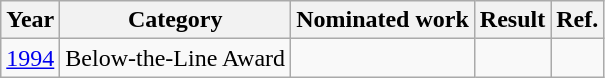<table class="wikitable">
<tr>
<th>Year</th>
<th>Category</th>
<th>Nominated work</th>
<th>Result</th>
<th>Ref.</th>
</tr>
<tr>
<td><a href='#'>1994</a></td>
<td>Below-the-Line Award</td>
<td></td>
<td></td>
<td align="center"></td>
</tr>
</table>
